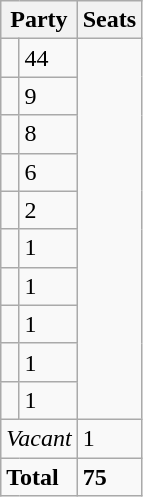<table class="wikitable">
<tr>
<th colspan=2>Party</th>
<th>Seats</th>
</tr>
<tr>
<td></td>
<td>44</td>
</tr>
<tr>
<td></td>
<td>9</td>
</tr>
<tr>
<td></td>
<td>8</td>
</tr>
<tr>
<td></td>
<td>6</td>
</tr>
<tr>
<td></td>
<td>2</td>
</tr>
<tr>
<td></td>
<td>1</td>
</tr>
<tr>
<td></td>
<td>1</td>
</tr>
<tr>
<td></td>
<td>1</td>
</tr>
<tr>
<td></td>
<td>1</td>
</tr>
<tr>
<td></td>
<td>1</td>
</tr>
<tr>
<td colspan="2"><em>Vacant</em></td>
<td>1</td>
</tr>
<tr>
<td colspan="2"><strong>Total</strong></td>
<td><strong>75</strong></td>
</tr>
</table>
